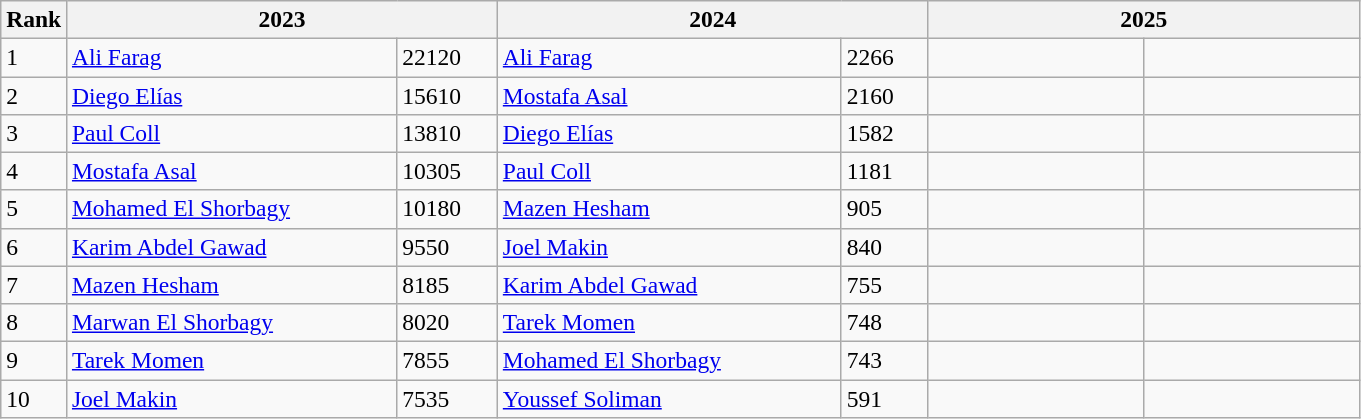<table class=wikitable style="font-size:98%;">
<tr>
<th>Rank</th>
<th colspan="2" style="width:280px;">2023</th>
<th colspan="2" style="width:280px;">2024</th>
<th colspan="2" style="width:280px;">2025</th>
</tr>
<tr>
<td>1</td>
<td> <a href='#'>Ali Farag</a></td>
<td>22120</td>
<td> <a href='#'>Ali Farag</a></td>
<td>2266</td>
<td></td>
<td></td>
</tr>
<tr>
<td>2</td>
<td> <a href='#'>Diego Elías</a></td>
<td>15610</td>
<td> <a href='#'>Mostafa Asal</a></td>
<td>2160</td>
<td></td>
<td></td>
</tr>
<tr>
<td>3</td>
<td> <a href='#'>Paul Coll</a></td>
<td>13810</td>
<td> <a href='#'>Diego Elías</a></td>
<td>1582</td>
<td></td>
<td></td>
</tr>
<tr>
<td>4</td>
<td> <a href='#'>Mostafa Asal</a></td>
<td>10305</td>
<td> <a href='#'>Paul Coll</a></td>
<td>1181</td>
<td></td>
<td></td>
</tr>
<tr>
<td>5</td>
<td> <a href='#'>Mohamed El Shorbagy</a></td>
<td>10180</td>
<td> <a href='#'>Mazen Hesham</a></td>
<td>905</td>
<td></td>
<td></td>
</tr>
<tr>
<td>6</td>
<td> <a href='#'>Karim Abdel Gawad</a></td>
<td>9550</td>
<td> <a href='#'>Joel Makin</a></td>
<td>840</td>
<td></td>
<td></td>
</tr>
<tr>
<td>7</td>
<td> <a href='#'>Mazen Hesham</a></td>
<td>8185</td>
<td> <a href='#'>Karim Abdel Gawad</a></td>
<td>755</td>
<td></td>
<td></td>
</tr>
<tr>
<td>8</td>
<td> <a href='#'>Marwan El Shorbagy</a></td>
<td>8020</td>
<td> <a href='#'>Tarek Momen</a></td>
<td>748</td>
<td></td>
<td></td>
</tr>
<tr>
<td>9</td>
<td> <a href='#'>Tarek Momen</a></td>
<td>7855</td>
<td> <a href='#'>Mohamed El Shorbagy</a></td>
<td>743</td>
<td></td>
<td></td>
</tr>
<tr>
<td>10</td>
<td> <a href='#'>Joel Makin</a></td>
<td>7535</td>
<td> <a href='#'>Youssef Soliman</a></td>
<td>591</td>
<td></td>
<td></td>
</tr>
</table>
